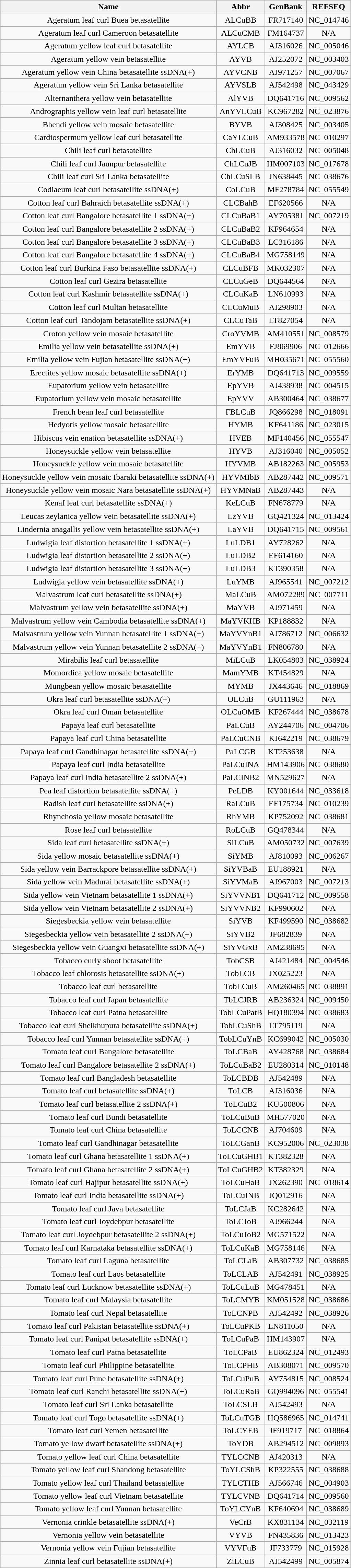<table class="wikitable" style="text-align:center">
<tr>
<th>Name</th>
<th>Abbr</th>
<th>GenBank</th>
<th>REFSEQ</th>
</tr>
<tr>
<td>Ageratum leaf curl Buea betasatellite</td>
<td>ALCuBB</td>
<td>FR717140</td>
<td>NC_014746</td>
</tr>
<tr>
<td>Ageratum leaf curl Cameroon betasatellite</td>
<td>ALCuCMB</td>
<td>FM164737</td>
<td>N/A</td>
</tr>
<tr>
<td>Ageratum yellow leaf curl betasatellite</td>
<td>AYLCB</td>
<td>AJ316026</td>
<td>NC_005046</td>
</tr>
<tr>
<td>Ageratum yellow vein betasatellite</td>
<td>AYVB</td>
<td>AJ252072</td>
<td>NC_003403</td>
</tr>
<tr>
<td>Ageratum yellow vein China betasatellite ssDNA(+)</td>
<td>AYVCNB</td>
<td>AJ971257</td>
<td>NC_007067</td>
</tr>
<tr>
<td>Ageratum yellow vein Sri Lanka betasatellite</td>
<td>AYVSLB</td>
<td>AJ542498</td>
<td>NC_043429</td>
</tr>
<tr>
<td>Alternanthera yellow vein betasatellite</td>
<td>AlYVB</td>
<td>DQ641716</td>
<td>NC_009562</td>
</tr>
<tr>
<td>Andrographis yellow vein leaf curl betasatellite</td>
<td>AnYVLCuB</td>
<td>KC967282</td>
<td>NC_023876</td>
</tr>
<tr>
<td>Bhendi yellow vein mosaic betasatellite</td>
<td>BYVB</td>
<td>AJ308425</td>
<td>NC_003405</td>
</tr>
<tr>
<td>Cardiospermum yellow leaf curl betasatellite</td>
<td>CaYLCuB</td>
<td>AM933578</td>
<td>NC_010297</td>
</tr>
<tr>
<td>Chili leaf curl betasatellite</td>
<td>ChLCuB</td>
<td>AJ316032</td>
<td>NC_005048</td>
</tr>
<tr>
<td>Chili leaf curl Jaunpur betasatellite</td>
<td>ChLCuJB</td>
<td>HM007103</td>
<td>NC_017678</td>
</tr>
<tr>
<td>Chili leaf curl Sri Lanka betasatellite</td>
<td>ChLCuSLB</td>
<td>JN638445</td>
<td>NC_038676</td>
</tr>
<tr>
<td>Codiaeum leaf curl betasatellite ssDNA(+)</td>
<td>CoLCuB</td>
<td>MF278784</td>
<td>NC_055549</td>
</tr>
<tr>
<td>Cotton leaf curl Bahraich betasatellite ssDNA(+)</td>
<td>CLCBahB</td>
<td>EF620566</td>
<td>N/A</td>
</tr>
<tr>
<td>Cotton leaf curl Bangalore betasatellite 1 ssDNA(+)</td>
<td>CLCuBaB1</td>
<td>AY705381</td>
<td>NC_007219</td>
</tr>
<tr>
<td>Cotton leaf curl Bangalore betasatellite 2 ssDNA(+)</td>
<td>CLCuBaB2</td>
<td>KF964654</td>
<td>N/A</td>
</tr>
<tr>
<td>Cotton leaf curl Bangalore betasatellite 3 ssDNA(+)</td>
<td>CLCuBaB3</td>
<td>LC316186</td>
<td>N/A</td>
</tr>
<tr>
<td>Cotton leaf curl Bangalore betasatellite 4 ssDNA(+)</td>
<td>CLCuBaB4</td>
<td>MG758149</td>
<td>N/A</td>
</tr>
<tr>
<td>Cotton leaf curl Burkina Faso betasatellite ssDNA(+)</td>
<td>CLCuBFB</td>
<td>MK032307</td>
<td>N/A</td>
</tr>
<tr>
<td>Cotton leaf curl Gezira betasatellite</td>
<td>CLCuGeB</td>
<td>DQ644564</td>
<td>N/A</td>
</tr>
<tr>
<td>Cotton leaf curl Kashmir betasatellite ssDNA(+)</td>
<td>CLCuKaB</td>
<td>LN610993</td>
<td>N/A</td>
</tr>
<tr>
<td>Cotton leaf curl Multan betasatellite</td>
<td>CLCuMuB</td>
<td>AJ298903</td>
<td>N/A</td>
</tr>
<tr>
<td>Cotton leaf curl Tandojam betasatellite ssDNA(+)</td>
<td>CLCuTaB</td>
<td>LT827054</td>
<td>N/A</td>
</tr>
<tr>
<td>Croton yellow vein mosaic betasatellite</td>
<td>CroYVMB</td>
<td>AM410551</td>
<td>NC_008579</td>
</tr>
<tr>
<td>Emilia yellow vein betasatellite ssDNA(+)</td>
<td>EmYVB</td>
<td>FJ869906</td>
<td>NC_012666</td>
</tr>
<tr>
<td>Emilia yellow vein Fujian betasatellite ssDNA(+)</td>
<td>EmYVFuB</td>
<td>MH035671</td>
<td>NC_055560</td>
</tr>
<tr>
<td>Erectites yellow mosaic betasatellite ssDNA(+)</td>
<td>ErYMB</td>
<td>DQ641713</td>
<td>NC_009559</td>
</tr>
<tr>
<td>Eupatorium yellow vein betasatellite</td>
<td>EpYVB</td>
<td>AJ438938</td>
<td>NC_004515</td>
</tr>
<tr>
<td>Eupatorium yellow vein mosaic betasatellite</td>
<td>EpYVV</td>
<td>AB300464</td>
<td>NC_038677</td>
</tr>
<tr>
<td>French bean leaf curl betasatellite</td>
<td>FBLCuB</td>
<td>JQ866298</td>
<td>NC_018091</td>
</tr>
<tr>
<td>Hedyotis yellow mosaic betasatellite</td>
<td>HYMB</td>
<td>KF641186</td>
<td>NC_023015</td>
</tr>
<tr>
<td>Hibiscus vein enation betasatellite ssDNA(+)</td>
<td>HVEB</td>
<td>MF140456</td>
<td>NC_055547</td>
</tr>
<tr>
<td>Honeysuckle yellow vein betasatellite</td>
<td>HYVB</td>
<td>AJ316040</td>
<td>NC_005052</td>
</tr>
<tr>
<td>Honeysuckle yellow vein mosaic betasatellite</td>
<td>HYVMB</td>
<td>AB182263</td>
<td>NC_005953</td>
</tr>
<tr>
<td>Honeysuckle yellow vein mosaic Ibaraki betasatellite ssDNA(+)</td>
<td>HYVMIbB</td>
<td>AB287442</td>
<td>NC_009571</td>
</tr>
<tr>
<td>Honeysuckle yellow vein mosaic Nara betasatellite ssDNA(+)</td>
<td>HYVMNaB</td>
<td>AB287443</td>
<td>N/A</td>
</tr>
<tr>
<td>Kenaf leaf curl betasatellite ssDNA(+)</td>
<td>KeLCuB</td>
<td>FN678779</td>
<td>N/A</td>
</tr>
<tr>
<td>Leucas zeylanica yellow vein betasatellite ssDNA(+)</td>
<td>LzYVB</td>
<td>GQ421324</td>
<td>NC_013424</td>
</tr>
<tr>
<td>Lindernia anagallis yellow vein betasatellite ssDNA(+)</td>
<td>LaYVB</td>
<td>DQ641715</td>
<td>NC_009561</td>
</tr>
<tr>
<td>Ludwigia leaf distortion betasatellite 1 ssDNA(+)</td>
<td>LuLDB1</td>
<td>AY728262</td>
<td>N/A</td>
</tr>
<tr>
<td>Ludwigia leaf distortion betasatellite 2 ssDNA(+)</td>
<td>LuLDB2</td>
<td>EF614160</td>
<td>N/A</td>
</tr>
<tr>
<td>Ludwigia leaf distortion betasatellite 3 ssDNA(+)</td>
<td>LuLDB3</td>
<td>KT390358</td>
<td>N/A</td>
</tr>
<tr>
<td>Ludwigia yellow vein betasatellite ssDNA(+)</td>
<td>LuYMB</td>
<td>AJ965541</td>
<td>NC_007212</td>
</tr>
<tr>
<td>Malvastrum leaf curl betasatellite ssDNA(+)</td>
<td>MaLCuB</td>
<td>AM072289</td>
<td>NC_007711</td>
</tr>
<tr>
<td>Malvastrum yellow vein betasatellite ssDNA(+)</td>
<td>MaYVB</td>
<td>AJ971459</td>
<td>N/A</td>
</tr>
<tr>
<td>Malvastrum yellow vein Cambodia betasatellite ssDNA(+)</td>
<td>MaYVKHB</td>
<td>KP188832</td>
<td>N/A</td>
</tr>
<tr>
<td>Malvastrum yellow vein Yunnan betasatellite 1 ssDNA(+)</td>
<td>MaYVYnB1</td>
<td>AJ786712</td>
<td>NC_006632</td>
</tr>
<tr>
<td>Malvastrum yellow vein Yunnan betasatellite 2 ssDNA(+)</td>
<td>MaYVYnB1</td>
<td>FN806780</td>
<td>N/A</td>
</tr>
<tr>
<td>Mirabilis leaf curl betasatellite</td>
<td>MiLCuB</td>
<td>LK054803</td>
<td>NC_038924</td>
</tr>
<tr>
<td>Momordica yellow mosaic betasatellite</td>
<td>MamYMB</td>
<td>KT454829</td>
<td>N/A</td>
</tr>
<tr>
<td>Mungbean yellow mosaic betasatellite</td>
<td>MYMB</td>
<td>JX443646</td>
<td>NC_018869</td>
</tr>
<tr>
<td>Okra leaf curl betasatellite ssDNA(+)</td>
<td>OLCuB</td>
<td>GU111963</td>
<td>N/A</td>
</tr>
<tr>
<td>Okra leaf curl Oman betasatellite</td>
<td>OLCuOMB</td>
<td>KF267444</td>
<td>NC_038678</td>
</tr>
<tr>
<td>Papaya leaf curl betasatellite</td>
<td>PaLCuB</td>
<td>AY244706</td>
<td>NC_004706</td>
</tr>
<tr>
<td>Papaya leaf curl China betasatellite</td>
<td>PaLCuCNB</td>
<td>KJ642219</td>
<td>NC_038679</td>
</tr>
<tr>
<td>Papaya leaf curl Gandhinagar betasatellite ssDNA(+)</td>
<td>PaLCGB</td>
<td>KT253638</td>
<td>N/A</td>
</tr>
<tr>
<td>Papaya leaf curl India betasatellite</td>
<td>PaLCuINA</td>
<td>HM143906</td>
<td>NC_038680</td>
</tr>
<tr>
<td>Papaya leaf curl India betasatellite 2 ssDNA(+)</td>
<td>PaLCINB2</td>
<td>MN529627</td>
<td>N/A</td>
</tr>
<tr>
<td>Pea leaf distortion betasatellite ssDNA(+)</td>
<td>PeLDB</td>
<td>KY001644</td>
<td>NC_033618</td>
</tr>
<tr>
<td>Radish leaf curl betasatellite ssDNA(+)</td>
<td>RaLCuB</td>
<td>EF175734</td>
<td>NC_010239</td>
</tr>
<tr>
<td>Rhynchosia yellow mosaic betasatellite</td>
<td>RhYMB</td>
<td>KP752092</td>
<td>NC_038681</td>
</tr>
<tr>
<td>Rose leaf curl betasatellite</td>
<td>RoLCuB</td>
<td>GQ478344</td>
<td>N/A</td>
</tr>
<tr>
<td>Sida leaf curl betasatellite ssDNA(+)</td>
<td>SiLCuB</td>
<td>AM050732</td>
<td>NC_007639</td>
</tr>
<tr>
<td>Sida yellow mosaic betasatellite ssDNA(+)</td>
<td>SiYMB</td>
<td>AJ810093</td>
<td>NC_006267</td>
</tr>
<tr>
<td>Sida yellow vein Barrackpore betasatellite ssDNA(+)</td>
<td>SiYVBaB</td>
<td>EU188921</td>
<td>N/A</td>
</tr>
<tr>
<td>Sida yellow vein Madurai betasatellite ssDNA(+)</td>
<td>SiYVMaB</td>
<td>AJ967003</td>
<td>NC_007213</td>
</tr>
<tr>
<td>Sida yellow vein Vietnam betasatellite 1 ssDNA(+)</td>
<td>SiYVVNB1</td>
<td>DQ641712</td>
<td>NC_009558</td>
</tr>
<tr>
<td>Sida yellow vein Vietnam betasatellite 2 ssDNA(+)</td>
<td>SiYVVNB2</td>
<td>KF990602</td>
<td>N/A</td>
</tr>
<tr>
<td>Siegesbeckia yellow vein betasatellite</td>
<td>SiYVB</td>
<td>KF499590</td>
<td>NC_038682</td>
</tr>
<tr>
<td>Siegesbeckia yellow vein betasatellite 2 ssDNA(+)</td>
<td>SiYVB2</td>
<td>JF682839</td>
<td>N/A</td>
</tr>
<tr>
<td>Siegesbeckia yellow vein Guangxi betasatellite ssDNA(+)</td>
<td>SiYVGxB</td>
<td>AM238695</td>
<td>N/A</td>
</tr>
<tr>
<td>Tobacco curly shoot betasatellite</td>
<td>TobCSB</td>
<td>AJ421484</td>
<td>NC_004546</td>
</tr>
<tr>
<td>Tobacco leaf chlorosis betasatellite ssDNA(+)</td>
<td>TobLCB</td>
<td>JX025223</td>
<td>N/A</td>
</tr>
<tr>
<td>Tobacco leaf curl betasatellite</td>
<td>TobLCuB</td>
<td>AM260465</td>
<td>NC_038891</td>
</tr>
<tr>
<td>Tobacco leaf curl Japan betasatellite</td>
<td>TbLCJRB</td>
<td>AB236324</td>
<td>NC_009450</td>
</tr>
<tr>
<td>Tobacco leaf curl Patna betasatellite</td>
<td>TobLCuPatB</td>
<td>HQ180394</td>
<td>NC_038683</td>
</tr>
<tr>
<td>Tobacco leaf curl Sheikhupura betasatellite ssDNA(+)</td>
<td>TobLCuShB</td>
<td>LT795119</td>
<td>N/A</td>
</tr>
<tr>
<td>Tobacco leaf curl Yunnan betasatellite ssDNA(+)</td>
<td>TobLCuYnB</td>
<td>KC699042</td>
<td>NC_005030</td>
</tr>
<tr>
<td>Tomato leaf curl Bangalore betasatellite</td>
<td>ToLCBaB</td>
<td>AY428768</td>
<td>NC_038684</td>
</tr>
<tr>
<td>Tomato leaf curl Bangalore betasatellite 2 ssDNA(+)</td>
<td>ToLCuBaB2</td>
<td>EU280314</td>
<td>NC_010148</td>
</tr>
<tr>
<td>Tomato leaf curl Bangladesh betasatellite</td>
<td>ToLCBDB</td>
<td>AJ542489</td>
<td>N/A</td>
</tr>
<tr>
<td>Tomato leaf curl betasatellite ssDNA(+)</td>
<td>ToLCB</td>
<td>AJ316036</td>
<td>N/A</td>
</tr>
<tr>
<td>Tomato leaf curl betasatellite 2 ssDNA(+)</td>
<td>ToLCuB2</td>
<td>KU500806</td>
<td>N/A</td>
</tr>
<tr>
<td>Tomato leaf curl Bundi betasatellite</td>
<td>ToLCuBuB</td>
<td>MH577020</td>
<td>N/A</td>
</tr>
<tr>
<td>Tomato leaf curl China betasatellite</td>
<td>ToLCCNB</td>
<td>AJ704609</td>
<td>N/A</td>
</tr>
<tr>
<td>Tomato leaf curl Gandhinagar betasatellite</td>
<td>ToLCGanB</td>
<td>KC952006</td>
<td>NC_023038</td>
</tr>
<tr>
<td>Tomato leaf curl Ghana betasatellite 1 ssDNA(+)</td>
<td>ToLCuGHB1</td>
<td>KT382328</td>
<td>N/A</td>
</tr>
<tr>
<td>Tomato leaf curl Ghana betasatellite 2 ssDNA(+)</td>
<td>ToLCuGHB2</td>
<td>KT382329</td>
<td>N/A</td>
</tr>
<tr>
<td>Tomato leaf curl Hajipur betasatellite ssDNA(+)</td>
<td>ToLCuHaB</td>
<td>JX262390</td>
<td>NC_018614</td>
</tr>
<tr>
<td>Tomato leaf curl India betasatellite ssDNA(+)</td>
<td>ToLCuINB</td>
<td>JQ012916</td>
<td>N/A</td>
</tr>
<tr>
<td>Tomato leaf curl Java betasatellite</td>
<td>ToLCJaB</td>
<td>KC282642</td>
<td>N/A</td>
</tr>
<tr>
<td>Tomato leaf curl Joydebpur betasatellite</td>
<td>ToLCJoB</td>
<td>AJ966244</td>
<td>N/A</td>
</tr>
<tr>
<td>Tomato leaf curl Joydebpur betasatellite 2 ssDNA(+)</td>
<td>ToLCuJoB2</td>
<td>MG571522</td>
<td>N/A</td>
</tr>
<tr>
<td>Tomato leaf curl Karnataka betasatellite ssDNA(+)</td>
<td>ToLCuKaB</td>
<td>MG758146</td>
<td>N/A</td>
</tr>
<tr>
<td>Tomato leaf curl Laguna betasatellite</td>
<td>ToLCLaB</td>
<td>AB307732</td>
<td>NC_038685</td>
</tr>
<tr>
<td>Tomato leaf curl Laos betasatellite</td>
<td>ToLCLAB</td>
<td>AJ542491</td>
<td>NC_038925</td>
</tr>
<tr>
<td>Tomato leaf curl Lucknow betasatellite ssDNA(+)</td>
<td>ToLCuLuB</td>
<td>MG478451</td>
<td>N/A</td>
</tr>
<tr>
<td>Tomato leaf curl Malaysia betasatellite</td>
<td>ToLCMYB</td>
<td>KM051528</td>
<td>NC_038686</td>
</tr>
<tr>
<td>Tomato leaf curl Nepal betasatellite</td>
<td>ToLCNPB</td>
<td>AJ542492</td>
<td>NC_038926</td>
</tr>
<tr>
<td>Tomato leaf curl Pakistan betasatellite ssDNA(+)</td>
<td>ToLCuPKB</td>
<td>LN811050</td>
<td>N/A</td>
</tr>
<tr>
<td>Tomato leaf curl Panipat betasatellite ssDNA(+)</td>
<td>ToLCuPaB</td>
<td>HM143907</td>
<td>N/A</td>
</tr>
<tr>
<td>Tomato leaf curl Patna betasatellite</td>
<td>ToLCPaB</td>
<td>EU862324</td>
<td>NC_012493</td>
</tr>
<tr>
<td>Tomato leaf curl Philippine betasatellite</td>
<td>ToLCPHB</td>
<td>AB308071</td>
<td>NC_009570</td>
</tr>
<tr>
<td>Tomato leaf curl Pune betasatellite ssDNA(+)</td>
<td>ToLCuPuB</td>
<td>AY754815</td>
<td>NC_008524</td>
</tr>
<tr>
<td>Tomato leaf curl Ranchi betasatellite ssDNA(+)</td>
<td>ToLCuRaB</td>
<td>GQ994096</td>
<td>NC_055541</td>
</tr>
<tr>
<td>Tomato leaf curl Sri Lanka betasatellite</td>
<td>ToLCSLB</td>
<td>AJ542493</td>
<td>N/A</td>
</tr>
<tr>
<td>Tomato leaf curl Togo betasatellite ssDNA(+)</td>
<td>ToLCuTGB</td>
<td>HQ586965</td>
<td>NC_014741</td>
</tr>
<tr>
<td>Tomato leaf curl Yemen betasatellite</td>
<td>ToLCYEB</td>
<td>JF919717</td>
<td>NC_018864</td>
</tr>
<tr>
<td>Tomato yellow dwarf betasatellite ssDNA(+)</td>
<td>ToYDB</td>
<td>AB294512</td>
<td>NC_009893</td>
</tr>
<tr>
<td>Tomato yellow leaf curl China betasatellite</td>
<td>TYLCCNB</td>
<td>AJ420313</td>
<td>N/A</td>
</tr>
<tr>
<td>Tomato yellow leaf curl Shandong betasatellite</td>
<td>ToYLCShB</td>
<td>KP322555</td>
<td>NC_038688</td>
</tr>
<tr>
<td>Tomato yellow leaf curl Thailand betasatellite</td>
<td>TYLCTHB</td>
<td>AJ566746</td>
<td>NC_004903</td>
</tr>
<tr>
<td>Tomato yellow leaf curl Vietnam betasatellite</td>
<td>TYLCVNB</td>
<td>DQ641714</td>
<td>NC_009560</td>
</tr>
<tr>
<td>Tomato yellow leaf curl Yunnan betasatellite</td>
<td>ToYLCYnB</td>
<td>KF640694</td>
<td>NC_038689</td>
</tr>
<tr>
<td>Vernonia crinkle betasatellite ssDNA(+)</td>
<td>VeCrB</td>
<td>KX831134</td>
<td>NC_032119</td>
</tr>
<tr>
<td>Vernonia yellow vein betasatellite</td>
<td>VYVB</td>
<td>FN435836</td>
<td>NC_013423</td>
</tr>
<tr>
<td>Vernonia yellow vein Fujian betasatellite</td>
<td>VYVFuB</td>
<td>JF733779</td>
<td>NC_015928</td>
</tr>
<tr>
<td>Zinnia leaf curl betasatellite ssDNA(+)</td>
<td>ZiLCuB</td>
<td>AJ542499</td>
<td>NC_005874</td>
</tr>
</table>
